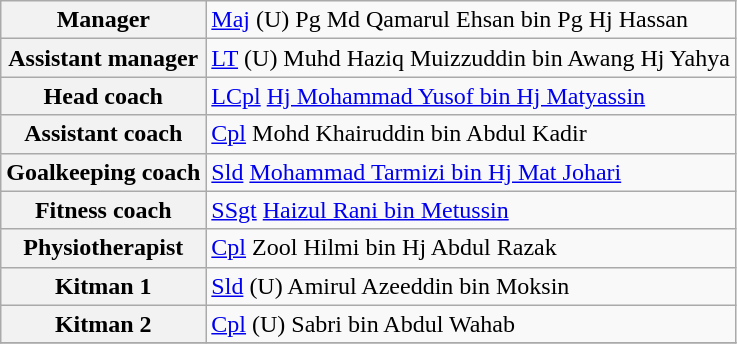<table class=wikitable>
<tr>
<th>Manager</th>
<td> <a href='#'>Maj</a> (U) Pg Md Qamarul Ehsan bin Pg Hj Hassan</td>
</tr>
<tr>
<th>Assistant manager</th>
<td> <a href='#'>LT</a> (U) Muhd Haziq Muizzuddin bin Awang Hj Yahya</td>
</tr>
<tr>
<th>Head coach</th>
<td> <a href='#'>LCpl</a> <a href='#'>Hj Mohammad Yusof bin Hj Matyassin</a></td>
</tr>
<tr>
<th>Assistant coach</th>
<td> <a href='#'>Cpl</a> Mohd Khairuddin bin Abdul Kadir</td>
</tr>
<tr>
<th>Goalkeeping coach</th>
<td> <a href='#'>Sld</a> <a href='#'>Mohammad Tarmizi bin Hj Mat Johari</a></td>
</tr>
<tr>
<th>Fitness coach</th>
<td> <a href='#'>SSgt</a> <a href='#'>Haizul Rani bin Metussin</a></td>
</tr>
<tr>
<th>Physiotherapist</th>
<td> <a href='#'>Cpl</a> Zool Hilmi bin Hj Abdul Razak</td>
</tr>
<tr>
<th>Kitman 1</th>
<td> <a href='#'>Sld</a> (U) Amirul Azeeddin bin Moksin</td>
</tr>
<tr>
<th>Kitman 2</th>
<td> <a href='#'>Cpl</a> (U) Sabri bin Abdul Wahab</td>
</tr>
<tr>
</tr>
</table>
